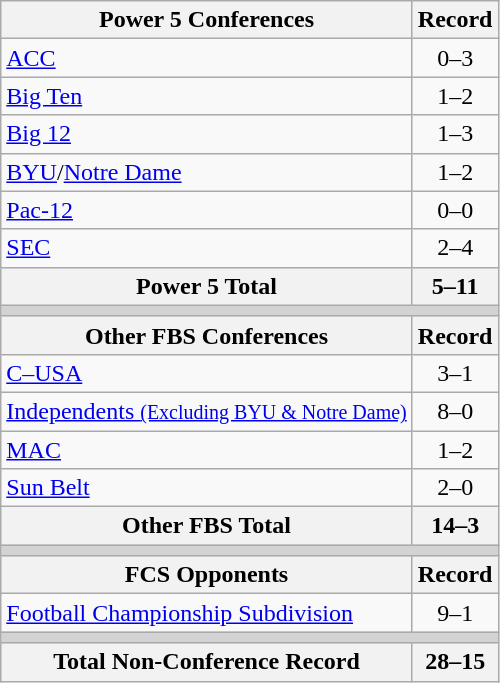<table class="wikitable">
<tr>
<th>Power 5 Conferences</th>
<th>Record</th>
</tr>
<tr>
<td><a href='#'>ACC</a></td>
<td align=center>0–3</td>
</tr>
<tr>
<td><a href='#'>Big Ten</a></td>
<td align=center>1–2</td>
</tr>
<tr>
<td><a href='#'>Big 12</a></td>
<td align=center>1–3</td>
</tr>
<tr>
<td><a href='#'>BYU</a>/<a href='#'>Notre Dame</a></td>
<td align=center>1–2</td>
</tr>
<tr>
<td><a href='#'>Pac-12</a></td>
<td align=center>0–0</td>
</tr>
<tr>
<td><a href='#'>SEC</a></td>
<td align=center>2–4</td>
</tr>
<tr>
<th>Power 5 Total</th>
<th>5–11</th>
</tr>
<tr>
<th colspan="2" style="background:lightgrey;"></th>
</tr>
<tr>
<th>Other FBS Conferences</th>
<th>Record</th>
</tr>
<tr>
<td><a href='#'>C–USA</a></td>
<td align=center>3–1</td>
</tr>
<tr>
<td><a href='#'>Independents <small>(Excluding BYU & Notre Dame)</small></a></td>
<td align=center>8–0</td>
</tr>
<tr>
<td><a href='#'>MAC</a></td>
<td align=center>1–2</td>
</tr>
<tr>
<td><a href='#'>Sun Belt</a></td>
<td align=center>2–0</td>
</tr>
<tr>
<th>Other FBS Total</th>
<th>14–3</th>
</tr>
<tr>
<th colspan="2" style="background:lightgrey;"></th>
</tr>
<tr>
<th>FCS Opponents</th>
<th>Record</th>
</tr>
<tr>
<td><a href='#'>Football Championship Subdivision</a></td>
<td align=center>9–1</td>
</tr>
<tr>
<th colspan="2" style="background:lightgrey;"></th>
</tr>
<tr>
<th>Total Non-Conference Record</th>
<th>28–15</th>
</tr>
</table>
